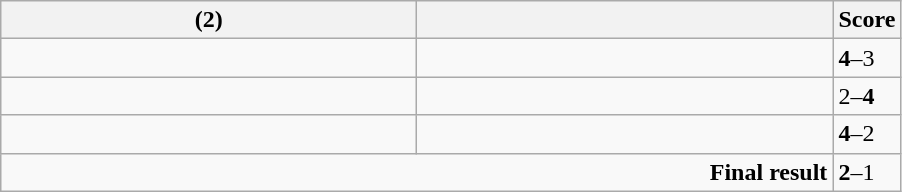<table class="wikitable">
<tr>
<th width=270> (2)</th>
<th width=270></th>
<th>Score</th>
</tr>
<tr>
<td></td>
<td></td>
<td><strong>4</strong>–3</td>
</tr>
<tr>
<td></td>
<td></td>
<td>2–<strong>4</strong></td>
</tr>
<tr>
<td></td>
<td></td>
<td><strong>4</strong>–2</td>
</tr>
<tr>
<td colspan="2" align="right"><strong>Final result</strong></td>
<td><strong>2</strong>–1</td>
</tr>
</table>
